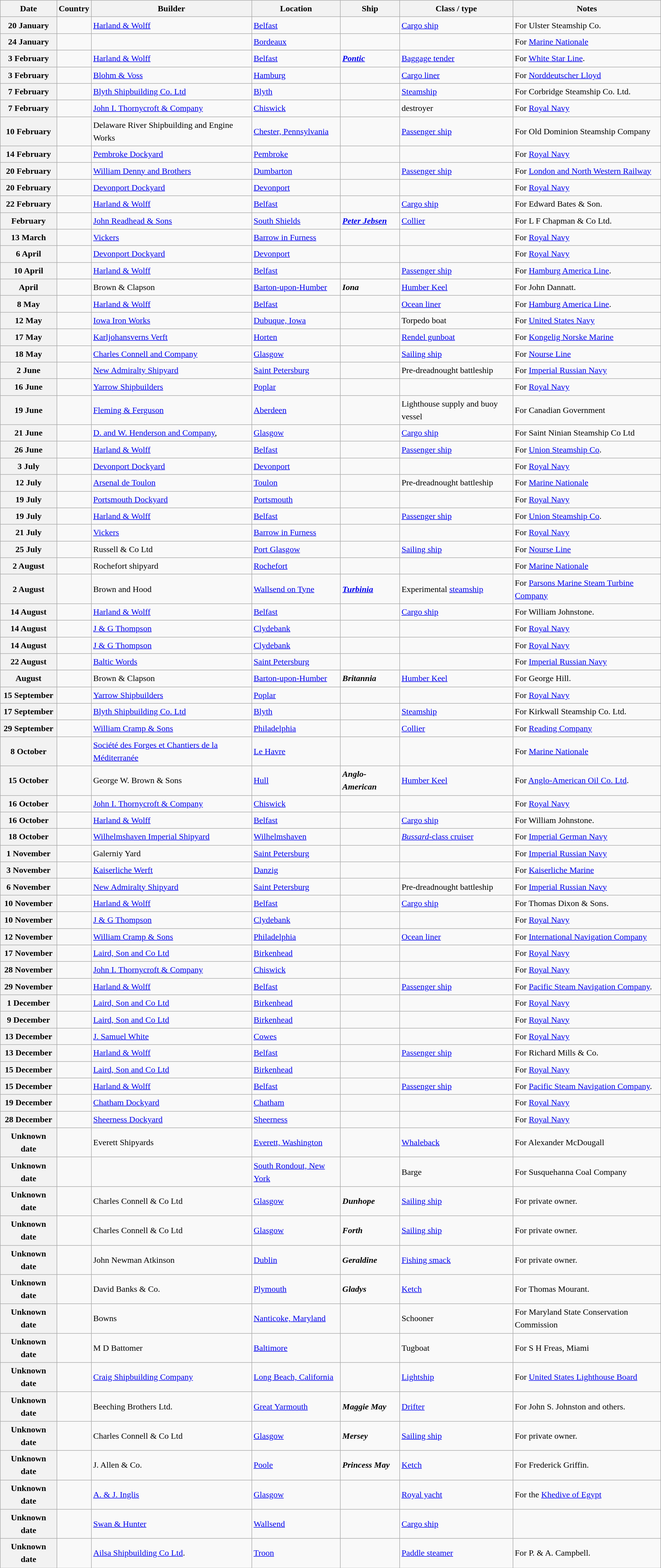<table class="wikitable sortable" style="font-size:1.00em; line-height:1.5em;">
<tr>
<th>Date</th>
<th>Country</th>
<th>Builder</th>
<th>Location</th>
<th>Ship</th>
<th>Class / type</th>
<th>Notes</th>
</tr>
<tr ---->
<th>20 January</th>
<td></td>
<td><a href='#'>Harland & Wolff</a></td>
<td><a href='#'>Belfast</a></td>
<td><strong></strong></td>
<td><a href='#'>Cargo ship</a></td>
<td>For Ulster Steamship Co.</td>
</tr>
<tr>
<th>24 January</th>
<td></td>
<td></td>
<td><a href='#'>Bordeaux</a></td>
<td><strong></strong></td>
<td></td>
<td>For <a href='#'>Marine Nationale</a></td>
</tr>
<tr>
<th>3 February</th>
<td></td>
<td><a href='#'>Harland & Wolff</a></td>
<td><a href='#'>Belfast</a></td>
<td><strong><em><a href='#'>Pontic</a></em></strong></td>
<td><a href='#'>Baggage tender</a></td>
<td>For <a href='#'>White Star Line</a>.</td>
</tr>
<tr>
<th>3 February</th>
<td></td>
<td><a href='#'>Blohm & Voss</a></td>
<td><a href='#'>Hamburg</a></td>
<td><strong></strong></td>
<td><a href='#'>Cargo liner</a></td>
<td>For <a href='#'>Norddeutscher Lloyd</a></td>
</tr>
<tr ---->
<th>7 February</th>
<td></td>
<td><a href='#'>Blyth Shipbuilding Co. Ltd</a></td>
<td><a href='#'>Blyth</a></td>
<td><strong></strong></td>
<td><a href='#'>Steamship</a></td>
<td>For Corbridge Steamship Co. Ltd.</td>
</tr>
<tr>
<th>7 February</th>
<td></td>
<td><a href='#'>John I. Thornycroft & Company</a></td>
<td><a href='#'>Chiswick</a></td>
<td><strong></strong></td>
<td> destroyer</td>
<td>For <a href='#'>Royal Navy</a></td>
</tr>
<tr>
<th>10 February</th>
<td></td>
<td>Delaware River Shipbuilding and Engine Works</td>
<td><a href='#'>Chester, Pennsylvania</a></td>
<td><strong></strong></td>
<td><a href='#'>Passenger ship</a></td>
<td>For Old Dominion Steamship Company</td>
</tr>
<tr>
<th>14 February</th>
<td></td>
<td><a href='#'>Pembroke Dockyard</a></td>
<td><a href='#'>Pembroke</a></td>
<td><strong></strong></td>
<td></td>
<td>For <a href='#'>Royal Navy</a></td>
</tr>
<tr>
<th>20 February</th>
<td></td>
<td><a href='#'>William Denny and Brothers</a></td>
<td><a href='#'>Dumbarton</a></td>
<td><strong></strong></td>
<td><a href='#'>Passenger ship</a></td>
<td>For <a href='#'>London and North Western Railway</a></td>
</tr>
<tr>
<th>20 February</th>
<td></td>
<td><a href='#'>Devonport Dockyard</a></td>
<td><a href='#'>Devonport</a></td>
<td><strong></strong></td>
<td></td>
<td>For <a href='#'>Royal Navy</a></td>
</tr>
<tr ---->
<th>22 February</th>
<td></td>
<td><a href='#'>Harland & Wolff</a></td>
<td><a href='#'>Belfast</a></td>
<td><strong></strong></td>
<td><a href='#'>Cargo ship</a></td>
<td>For Edward Bates & Son.</td>
</tr>
<tr>
<th>February</th>
<td></td>
<td><a href='#'>John Readhead & Sons</a></td>
<td><a href='#'>South Shields</a></td>
<td><strong><a href='#'><em>Peter Jebsen</em></a></strong></td>
<td><a href='#'>Collier</a></td>
<td>For L F Chapman & Co Ltd.</td>
</tr>
<tr>
<th>13 March</th>
<td></td>
<td><a href='#'>Vickers</a></td>
<td><a href='#'>Barrow in Furness</a></td>
<td><strong></strong></td>
<td></td>
<td>For <a href='#'>Royal Navy</a></td>
</tr>
<tr>
<th>6 April</th>
<td></td>
<td><a href='#'>Devonport Dockyard</a></td>
<td><a href='#'>Devonport</a></td>
<td><strong></strong></td>
<td></td>
<td>For <a href='#'>Royal Navy</a></td>
</tr>
<tr ---->
<th>10 April</th>
<td></td>
<td><a href='#'>Harland & Wolff</a></td>
<td><a href='#'>Belfast</a></td>
<td><strong></strong></td>
<td><a href='#'>Passenger ship</a></td>
<td>For <a href='#'>Hamburg America Line</a>.</td>
</tr>
<tr --->
<th>April</th>
<td></td>
<td>Brown & Clapson</td>
<td><a href='#'>Barton-upon-Humber</a></td>
<td><strong><em>Iona</em></strong></td>
<td><a href='#'>Humber Keel</a></td>
<td>For John Dannatt.</td>
</tr>
<tr>
<th>8 May</th>
<td></td>
<td><a href='#'>Harland & Wolff</a></td>
<td><a href='#'>Belfast</a></td>
<td><strong></strong></td>
<td><a href='#'>Ocean liner</a></td>
<td>For <a href='#'>Hamburg America Line</a>.</td>
</tr>
<tr>
<th>12 May</th>
<td></td>
<td><a href='#'>Iowa Iron Works</a></td>
<td><a href='#'>Dubuque, Iowa</a></td>
<td><strong></strong></td>
<td>Torpedo boat</td>
<td>For <a href='#'>United States Navy</a></td>
</tr>
<tr>
<th>17 May</th>
<td></td>
<td><a href='#'>Karljohansverns Verft</a></td>
<td><a href='#'>Horten</a></td>
<td><strong></strong></td>
<td><a href='#'>Rendel gunboat</a></td>
<td>For <a href='#'>Kongelig Norske Marine</a></td>
</tr>
<tr>
<th>18 May</th>
<td></td>
<td><a href='#'>Charles Connell and Company</a></td>
<td><a href='#'>Glasgow</a></td>
<td><strong></strong></td>
<td><a href='#'>Sailing ship</a></td>
<td>For <a href='#'>Nourse Line</a></td>
</tr>
<tr>
<th>2 June</th>
<td></td>
<td><a href='#'>New Admiralty Shipyard</a></td>
<td><a href='#'>Saint Petersburg</a></td>
<td><strong></strong></td>
<td>Pre-dreadnought battleship</td>
<td>For <a href='#'>Imperial Russian Navy</a></td>
</tr>
<tr>
<th>16 June</th>
<td></td>
<td><a href='#'>Yarrow Shipbuilders</a></td>
<td><a href='#'>Poplar</a></td>
<td><strong></strong></td>
<td></td>
<td>For <a href='#'>Royal Navy</a></td>
</tr>
<tr>
<th>19 June</th>
<td></td>
<td><a href='#'>Fleming & Ferguson</a></td>
<td><a href='#'>Aberdeen</a></td>
<td><strong></strong></td>
<td>Lighthouse supply and buoy vessel</td>
<td>For Canadian Government</td>
</tr>
<tr>
<th>21 June</th>
<td></td>
<td><a href='#'>D. and W. Henderson and Company</a>,</td>
<td><a href='#'>Glasgow</a></td>
<td><strong></strong></td>
<td><a href='#'>Cargo ship</a></td>
<td>For Saint Ninian Steamship Co Ltd</td>
</tr>
<tr ---->
<th>26 June</th>
<td></td>
<td><a href='#'>Harland & Wolff</a></td>
<td><a href='#'>Belfast</a></td>
<td><strong></strong></td>
<td><a href='#'>Passenger ship</a></td>
<td>For <a href='#'>Union Steamship Co</a>.</td>
</tr>
<tr>
<th>3 July</th>
<td></td>
<td><a href='#'>Devonport Dockyard</a></td>
<td><a href='#'>Devonport</a></td>
<td><strong></strong></td>
<td></td>
<td>For <a href='#'>Royal Navy</a></td>
</tr>
<tr>
<th>12 July</th>
<td></td>
<td><a href='#'>Arsenal de Toulon</a></td>
<td><a href='#'>Toulon</a></td>
<td><strong></strong></td>
<td>Pre-dreadnought battleship</td>
<td>For <a href='#'>Marine Nationale</a></td>
</tr>
<tr>
<th>19 July</th>
<td></td>
<td><a href='#'>Portsmouth Dockyard</a></td>
<td><a href='#'>Portsmouth</a></td>
<td><strong></strong></td>
<td></td>
<td>For <a href='#'>Royal Navy</a></td>
</tr>
<tr ---->
<th>19 July</th>
<td></td>
<td><a href='#'>Harland & Wolff</a></td>
<td><a href='#'>Belfast</a></td>
<td><strong></strong></td>
<td><a href='#'>Passenger ship</a></td>
<td>For <a href='#'>Union Steamship Co</a>.</td>
</tr>
<tr>
<th>21 July</th>
<td></td>
<td><a href='#'>Vickers</a></td>
<td><a href='#'>Barrow in Furness</a></td>
<td><strong></strong></td>
<td></td>
<td>For <a href='#'>Royal Navy</a></td>
</tr>
<tr>
<th>25 July</th>
<td></td>
<td>Russell & Co Ltd</td>
<td><a href='#'>Port Glasgow</a></td>
<td><strong></strong></td>
<td><a href='#'>Sailing ship</a></td>
<td>For <a href='#'>Nourse Line</a></td>
</tr>
<tr>
<th>2 August</th>
<td></td>
<td>Rochefort shipyard</td>
<td><a href='#'>Rochefort</a></td>
<td><strong></strong></td>
<td></td>
<td>For <a href='#'>Marine Nationale</a></td>
</tr>
<tr>
<th>2 August</th>
<td></td>
<td>Brown and Hood</td>
<td><a href='#'>Wallsend on Tyne</a></td>
<td><strong><em><a href='#'>Turbinia</a></em></strong></td>
<td>Experimental <a href='#'>steamship</a></td>
<td>For <a href='#'>Parsons Marine Steam Turbine Company</a></td>
</tr>
<tr ---->
<th>14 August</th>
<td></td>
<td><a href='#'>Harland & Wolff</a></td>
<td><a href='#'>Belfast</a></td>
<td><strong></strong></td>
<td><a href='#'>Cargo ship</a></td>
<td>For William Johnstone.</td>
</tr>
<tr>
<th>14 August</th>
<td></td>
<td><a href='#'>J & G Thompson</a></td>
<td><a href='#'>Clydebank</a></td>
<td><strong></strong></td>
<td></td>
<td>For <a href='#'>Royal Navy</a></td>
</tr>
<tr>
<th>14 August</th>
<td></td>
<td><a href='#'>J & G Thompson</a></td>
<td><a href='#'>Clydebank</a></td>
<td><strong></strong></td>
<td></td>
<td>For <a href='#'>Royal Navy</a></td>
</tr>
<tr>
<th>22 August</th>
<td></td>
<td><a href='#'>Baltic Words</a></td>
<td><a href='#'>Saint Petersburg</a></td>
<td><strong></strong></td>
<td></td>
<td>For <a href='#'>Imperial Russian Navy</a></td>
</tr>
<tr --->
<th>August</th>
<td></td>
<td>Brown & Clapson</td>
<td><a href='#'>Barton-upon-Humber</a></td>
<td><strong><em>Britannia</em></strong></td>
<td><a href='#'>Humber Keel</a></td>
<td>For George Hill.</td>
</tr>
<tr>
<th>15 September</th>
<td></td>
<td><a href='#'>Yarrow Shipbuilders</a></td>
<td><a href='#'>Poplar</a></td>
<td><strong></strong></td>
<td></td>
<td>For <a href='#'>Royal Navy</a></td>
</tr>
<tr ---->
<th>17 September</th>
<td></td>
<td><a href='#'>Blyth Shipbuilding Co. Ltd</a></td>
<td><a href='#'>Blyth</a></td>
<td><strong></strong></td>
<td><a href='#'>Steamship</a></td>
<td>For Kirkwall Steamship Co. Ltd.</td>
</tr>
<tr>
<th>29 September</th>
<td></td>
<td><a href='#'>William Cramp & Sons</a></td>
<td><a href='#'>Philadelphia</a></td>
<td><strong></strong></td>
<td><a href='#'>Collier</a></td>
<td>For <a href='#'>Reading Company</a></td>
</tr>
<tr>
<th>8 October</th>
<td></td>
<td><a href='#'>Société des Forges et Chantiers de la Méditerranée</a></td>
<td><a href='#'>Le Havre</a></td>
<td><strong></strong></td>
<td></td>
<td>For <a href='#'>Marine Nationale</a></td>
</tr>
<tr --->
<th>15 October</th>
<td></td>
<td>George W. Brown & Sons</td>
<td><a href='#'>Hull</a></td>
<td><strong><em>Anglo-American</em></strong></td>
<td><a href='#'>Humber Keel</a></td>
<td>For <a href='#'>Anglo-American Oil Co. Ltd</a>.</td>
</tr>
<tr>
<th>16 October</th>
<td></td>
<td><a href='#'>John I. Thornycroft & Company</a></td>
<td><a href='#'>Chiswick</a></td>
<td><strong></strong></td>
<td></td>
<td>For <a href='#'>Royal Navy</a></td>
</tr>
<tr ---->
<th>16 October</th>
<td></td>
<td><a href='#'>Harland & Wolff</a></td>
<td><a href='#'>Belfast</a></td>
<td><strong></strong></td>
<td><a href='#'>Cargo ship</a></td>
<td>For William Johnstone.</td>
</tr>
<tr>
<th>18 October</th>
<td></td>
<td><a href='#'>Wilhelmshaven Imperial Shipyard</a></td>
<td><a href='#'>Wilhelmshaven</a></td>
<td><strong></strong></td>
<td><a href='#'><em>Bussard</em>-class cruiser</a></td>
<td>For <a href='#'>Imperial German Navy</a></td>
</tr>
<tr>
<th>1 November</th>
<td></td>
<td>Galerniy Yard</td>
<td><a href='#'>Saint Petersburg</a></td>
<td><strong></strong></td>
<td></td>
<td>For <a href='#'>Imperial Russian Navy</a></td>
</tr>
<tr>
<th>3 November</th>
<td></td>
<td><a href='#'>Kaiserliche Werft</a></td>
<td><a href='#'>Danzig</a></td>
<td><strong></strong></td>
<td></td>
<td>For <a href='#'>Kaiserliche Marine</a></td>
</tr>
<tr>
<th>6 November</th>
<td></td>
<td><a href='#'>New Admiralty Shipyard</a></td>
<td><a href='#'>Saint Petersburg</a></td>
<td><strong></strong></td>
<td>Pre-dreadnought battleship</td>
<td>For <a href='#'>Imperial Russian Navy</a></td>
</tr>
<tr ---->
<th>10 November</th>
<td></td>
<td><a href='#'>Harland & Wolff</a></td>
<td><a href='#'>Belfast</a></td>
<td><strong></strong></td>
<td><a href='#'>Cargo ship</a></td>
<td>For Thomas Dixon & Sons.</td>
</tr>
<tr>
<th>10 November</th>
<td></td>
<td><a href='#'>J & G Thompson</a></td>
<td><a href='#'>Clydebank</a></td>
<td><strong></strong></td>
<td></td>
<td>For <a href='#'>Royal Navy</a></td>
</tr>
<tr>
<th>12 November</th>
<td></td>
<td><a href='#'>William Cramp & Sons</a></td>
<td><a href='#'>Philadelphia</a></td>
<td><strong></strong></td>
<td><a href='#'>Ocean liner</a></td>
<td>For <a href='#'>International Navigation Company</a></td>
</tr>
<tr>
<th>17 November</th>
<td></td>
<td><a href='#'>Laird, Son and Co Ltd</a></td>
<td><a href='#'>Birkenhead</a></td>
<td><strong></strong></td>
<td></td>
<td>For <a href='#'>Royal Navy</a></td>
</tr>
<tr>
<th>28 November</th>
<td></td>
<td><a href='#'>John I. Thornycroft & Company</a></td>
<td><a href='#'>Chiswick</a></td>
<td><strong></strong></td>
<td></td>
<td>For <a href='#'>Royal Navy</a></td>
</tr>
<tr ---->
<th>29 November</th>
<td></td>
<td><a href='#'>Harland & Wolff</a></td>
<td><a href='#'>Belfast</a></td>
<td><strong></strong></td>
<td><a href='#'>Passenger ship</a></td>
<td>For <a href='#'>Pacific Steam Navigation Company</a>.</td>
</tr>
<tr>
<th>1 December</th>
<td></td>
<td><a href='#'>Laird, Son and Co Ltd</a></td>
<td><a href='#'>Birkenhead</a></td>
<td><strong></strong></td>
<td></td>
<td>For <a href='#'>Royal Navy</a></td>
</tr>
<tr>
<th>9 December</th>
<td></td>
<td><a href='#'>Laird, Son and Co Ltd</a></td>
<td><a href='#'>Birkenhead</a></td>
<td><strong></strong></td>
<td></td>
<td>For <a href='#'>Royal Navy</a></td>
</tr>
<tr>
<th>13 December</th>
<td></td>
<td><a href='#'>J. Samuel White</a></td>
<td><a href='#'>Cowes</a></td>
<td><strong></strong></td>
<td></td>
<td>For <a href='#'>Royal Navy</a></td>
</tr>
<tr ---->
<th>13 December</th>
<td></td>
<td><a href='#'>Harland & Wolff</a></td>
<td><a href='#'>Belfast</a></td>
<td><strong></strong></td>
<td><a href='#'>Passenger ship</a></td>
<td>For Richard Mills & Co.</td>
</tr>
<tr>
<th>15 December</th>
<td></td>
<td><a href='#'>Laird, Son and Co Ltd</a></td>
<td><a href='#'>Birkenhead</a></td>
<td><strong></strong></td>
<td></td>
<td>For <a href='#'>Royal Navy</a></td>
</tr>
<tr ---->
<th>15 December</th>
<td></td>
<td><a href='#'>Harland & Wolff</a></td>
<td><a href='#'>Belfast</a></td>
<td><strong></strong></td>
<td><a href='#'>Passenger ship</a></td>
<td>For <a href='#'>Pacific Steam Navigation Company</a>.</td>
</tr>
<tr>
<th>19 December</th>
<td></td>
<td><a href='#'>Chatham Dockyard</a></td>
<td><a href='#'>Chatham</a></td>
<td><strong></strong></td>
<td></td>
<td>For <a href='#'>Royal Navy</a></td>
</tr>
<tr>
<th>28 December</th>
<td></td>
<td><a href='#'>Sheerness Dockyard</a></td>
<td><a href='#'>Sheerness</a></td>
<td><strong></strong></td>
<td></td>
<td>For <a href='#'>Royal Navy</a></td>
</tr>
<tr>
<th>Unknown date</th>
<td></td>
<td>Everett Shipyards</td>
<td><a href='#'>Everett, Washington</a></td>
<td><strong></strong></td>
<td><a href='#'>Whaleback</a></td>
<td>For Alexander McDougall</td>
</tr>
<tr>
<th>Unknown date</th>
<td></td>
<td></td>
<td><a href='#'>South Rondout, New York</a></td>
<td><strong></strong></td>
<td>Barge</td>
<td>For Susquehanna Coal Company</td>
</tr>
<tr>
<th>Unknown date</th>
<td></td>
<td>Charles Connell & Co Ltd</td>
<td><a href='#'>Glasgow</a></td>
<td><strong><em>Dunhope</em></strong></td>
<td><a href='#'>Sailing ship</a></td>
<td>For private owner.</td>
</tr>
<tr>
<th>Unknown date</th>
<td></td>
<td>Charles Connell & Co Ltd</td>
<td><a href='#'>Glasgow</a></td>
<td><strong><em>Forth</em></strong></td>
<td><a href='#'>Sailing ship</a></td>
<td>For private owner.</td>
</tr>
<tr ---->
<th>Unknown date</th>
<td></td>
<td>John Newman Atkinson</td>
<td><a href='#'>Dublin</a></td>
<td><strong><em>Geraldine</em></strong></td>
<td><a href='#'>Fishing smack</a></td>
<td>For private owner.</td>
</tr>
<tr ---->
<th>Unknown date</th>
<td></td>
<td>David Banks & Co.</td>
<td><a href='#'>Plymouth</a></td>
<td><strong><em>Gladys</em></strong></td>
<td><a href='#'>Ketch</a></td>
<td>For Thomas Mourant.</td>
</tr>
<tr>
<th>Unknown date</th>
<td></td>
<td>Bowns</td>
<td><a href='#'>Nanticoke, Maryland</a></td>
<td><strong></strong></td>
<td>Schooner</td>
<td>For Maryland State Conservation Commission</td>
</tr>
<tr>
<th>Unknown date</th>
<td></td>
<td>M D Battomer</td>
<td><a href='#'>Baltimore</a></td>
<td><strong></strong></td>
<td>Tugboat</td>
<td>For S H Freas, Miami</td>
</tr>
<tr>
<th>Unknown date</th>
<td></td>
<td><a href='#'>Craig Shipbuilding Company</a></td>
<td><a href='#'>Long Beach, California</a></td>
<td><strong></strong></td>
<td><a href='#'>Lightship</a></td>
<td>For <a href='#'>United States Lighthouse Board</a></td>
</tr>
<tr ---->
<th>Unknown date</th>
<td></td>
<td>Beeching Brothers Ltd.</td>
<td><a href='#'>Great Yarmouth</a></td>
<td><strong><em>Maggie May</em></strong></td>
<td><a href='#'>Drifter</a></td>
<td>For John S. Johnston and others.</td>
</tr>
<tr>
<th>Unknown date</th>
<td></td>
<td>Charles Connell & Co Ltd</td>
<td><a href='#'>Glasgow</a></td>
<td><strong><em>Mersey</em></strong></td>
<td><a href='#'>Sailing ship</a></td>
<td>For private owner.</td>
</tr>
<tr ---->
<th>Unknown date</th>
<td></td>
<td>J. Allen & Co.</td>
<td><a href='#'>Poole</a></td>
<td><strong><em>Princess May</em></strong></td>
<td><a href='#'>Ketch</a></td>
<td>For Frederick Griffin.</td>
</tr>
<tr>
<th>Unknown date</th>
<td></td>
<td><a href='#'>A. & J. Inglis</a></td>
<td><a href='#'>Glasgow</a></td>
<td><strong></strong></td>
<td><a href='#'>Royal yacht</a></td>
<td>For the <a href='#'>Khedive of Egypt</a></td>
</tr>
<tr>
<th>Unknown date</th>
<td></td>
<td><a href='#'>Swan & Hunter</a></td>
<td><a href='#'>Wallsend</a></td>
<td><strong></strong></td>
<td><a href='#'>Cargo ship</a></td>
<td></td>
</tr>
<tr ---->
<th>Unknown date</th>
<td></td>
<td><a href='#'>Ailsa Shipbuilding Co Ltd</a>.</td>
<td><a href='#'>Troon</a></td>
<td><strong></strong></td>
<td><a href='#'>Paddle steamer</a></td>
<td>For P. & A. Campbell.</td>
</tr>
</table>
